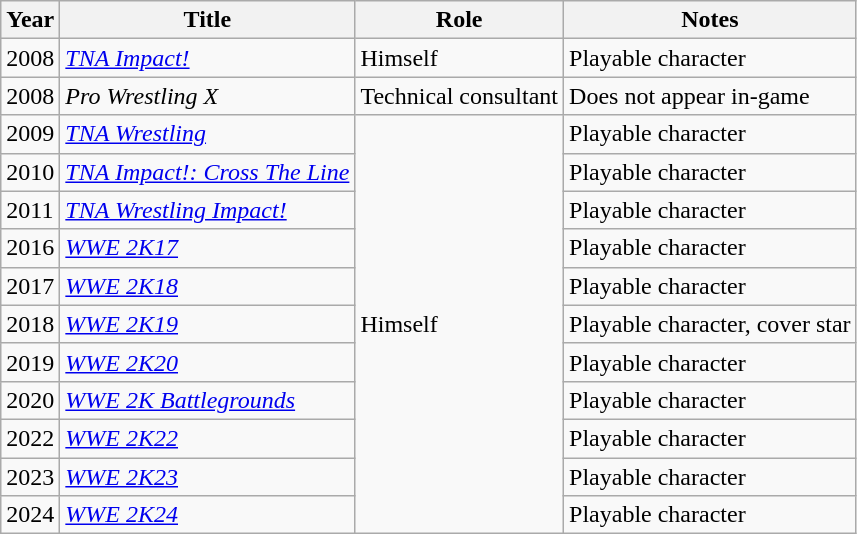<table class="wikitable sortable">
<tr>
<th>Year</th>
<th>Title</th>
<th>Role</th>
<th>Notes</th>
</tr>
<tr>
<td>2008</td>
<td><em><a href='#'>TNA Impact!</a></em></td>
<td>Himself</td>
<td>Playable character</td>
</tr>
<tr>
<td>2008</td>
<td><em>Pro Wrestling X</em></td>
<td>Technical consultant</td>
<td>Does not appear in-game</td>
</tr>
<tr>
<td>2009</td>
<td><em><a href='#'>TNA Wrestling</a></em></td>
<td rowspan="11">Himself</td>
<td>Playable character</td>
</tr>
<tr>
<td>2010</td>
<td><em><a href='#'>TNA Impact!: Cross The Line</a></em></td>
<td>Playable character</td>
</tr>
<tr>
<td>2011</td>
<td><em><a href='#'>TNA Wrestling Impact!</a></em></td>
<td>Playable character</td>
</tr>
<tr>
<td>2016</td>
<td><em><a href='#'>WWE 2K17</a></em></td>
<td>Playable character</td>
</tr>
<tr>
<td>2017</td>
<td><em><a href='#'>WWE 2K18</a></em></td>
<td>Playable character</td>
</tr>
<tr>
<td>2018</td>
<td><em><a href='#'>WWE 2K19</a></em></td>
<td>Playable character, cover star</td>
</tr>
<tr>
<td>2019</td>
<td><em><a href='#'>WWE 2K20</a></em></td>
<td>Playable character</td>
</tr>
<tr>
<td>2020</td>
<td><em><a href='#'>WWE 2K Battlegrounds</a></em></td>
<td>Playable character</td>
</tr>
<tr>
<td>2022</td>
<td><em><a href='#'>WWE 2K22</a></em></td>
<td>Playable character</td>
</tr>
<tr>
<td>2023</td>
<td><em><a href='#'>WWE 2K23</a></em></td>
<td>Playable character</td>
</tr>
<tr>
<td>2024</td>
<td><em><a href='#'>WWE 2K24</a></em></td>
<td>Playable character</td>
</tr>
</table>
